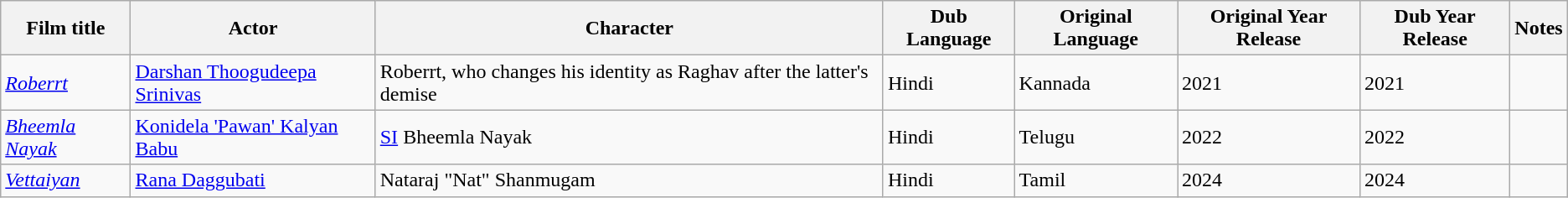<table class="wikitable">
<tr>
<th>Film title</th>
<th>Actor</th>
<th>Character</th>
<th>Dub Language</th>
<th>Original Language</th>
<th>Original Year Release</th>
<th>Dub Year Release</th>
<th>Notes</th>
</tr>
<tr>
<td><em><a href='#'>Roberrt</a></em></td>
<td><a href='#'>Darshan Thoogudeepa Srinivas</a></td>
<td>Roberrt, who changes his identity as Raghav after the latter's demise</td>
<td>Hindi</td>
<td>Kannada</td>
<td>2021</td>
<td>2021</td>
<td></td>
</tr>
<tr>
<td><em><a href='#'>Bheemla Nayak</a></em></td>
<td><a href='#'>Konidela 'Pawan' Kalyan Babu</a></td>
<td><a href='#'>SI</a> Bheemla Nayak</td>
<td>Hindi</td>
<td>Telugu</td>
<td>2022</td>
<td>2022</td>
<td></td>
</tr>
<tr>
<td><em><a href='#'>Vettaiyan</a></em></td>
<td><a href='#'>Rana Daggubati</a></td>
<td>Nataraj "Nat" Shanmugam</td>
<td>Hindi</td>
<td>Tamil</td>
<td>2024</td>
<td>2024</td>
<td></td>
</tr>
</table>
